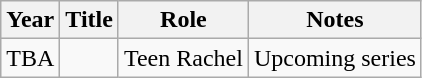<table class="wikitable sortable">
<tr>
<th>Year</th>
<th>Title</th>
<th>Role</th>
<th class="unsortable">Notes</th>
</tr>
<tr>
<td>TBA</td>
<td></td>
<td>Teen Rachel</td>
<td>Upcoming series</td>
</tr>
</table>
